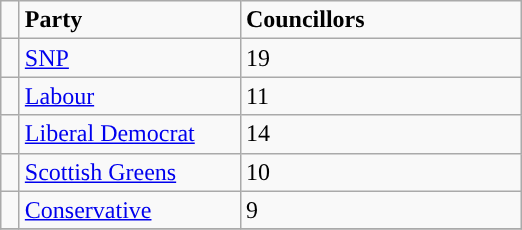<table class="wikitable">
<tr>
<td width="5"></td>
<td width="140"><strong>Party</strong></td>
<td width="180"><strong>Councillors</strong></td>
</tr>
<tr>
<td style="color:inherit;background:"></td>
<td><a href='#'>SNP</a></td>
<td>19</td>
</tr>
<tr>
<td style="color:inherit;background:"></td>
<td><a href='#'>Labour</a></td>
<td>11</td>
</tr>
<tr>
<td style="color:inherit;background:"></td>
<td><a href='#'>Liberal Democrat</a></td>
<td>14</td>
</tr>
<tr>
<td style="color:inherit;background:"></td>
<td><a href='#'>Scottish Greens</a></td>
<td>10</td>
</tr>
<tr>
<td style="color:inherit;background:"></td>
<td><a href='#'>Conservative</a></td>
<td>9</td>
</tr>
<tr>
</tr>
</table>
